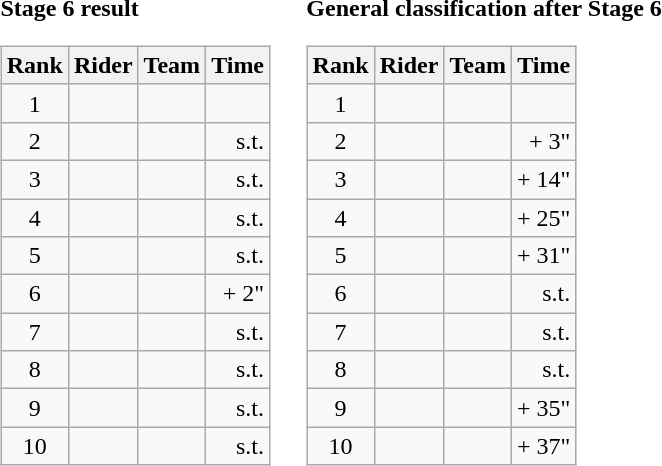<table>
<tr>
<td><strong>Stage 6 result</strong><br><table class="wikitable">
<tr>
<th scope="col">Rank</th>
<th scope="col">Rider</th>
<th scope="col">Team</th>
<th scope="col">Time</th>
</tr>
<tr>
<td style="text-align:center;">1</td>
<td></td>
<td></td>
<td style="text-align:right;"></td>
</tr>
<tr>
<td style="text-align:center;">2</td>
<td></td>
<td></td>
<td style="text-align:right;">s.t.</td>
</tr>
<tr>
<td style="text-align:center;">3</td>
<td></td>
<td></td>
<td style="text-align:right;">s.t.</td>
</tr>
<tr>
<td style="text-align:center;">4</td>
<td></td>
<td></td>
<td style="text-align:right;">s.t.</td>
</tr>
<tr>
<td style="text-align:center;">5</td>
<td></td>
<td></td>
<td style="text-align:right;">s.t.</td>
</tr>
<tr>
<td style="text-align:center;">6</td>
<td></td>
<td></td>
<td style="text-align:right;">+ 2"</td>
</tr>
<tr>
<td style="text-align:center;">7</td>
<td></td>
<td></td>
<td style="text-align:right;">s.t.</td>
</tr>
<tr>
<td style="text-align:center;">8</td>
<td></td>
<td></td>
<td style="text-align:right;">s.t.</td>
</tr>
<tr>
<td style="text-align:center;">9</td>
<td></td>
<td></td>
<td style="text-align:right;">s.t.</td>
</tr>
<tr>
<td style="text-align:center;">10</td>
<td></td>
<td></td>
<td style="text-align:right;">s.t.</td>
</tr>
</table>
</td>
<td></td>
<td><strong>General classification after Stage 6</strong><br><table class="wikitable">
<tr>
<th scope="col">Rank</th>
<th scope="col">Rider</th>
<th scope="col">Team</th>
<th scope="col">Time</th>
</tr>
<tr>
<td style="text-align:center;">1</td>
<td></td>
<td></td>
<td style="text-align:right;"></td>
</tr>
<tr>
<td style="text-align:center;">2</td>
<td></td>
<td></td>
<td style="text-align:right;">+ 3"</td>
</tr>
<tr>
<td style="text-align:center;">3</td>
<td></td>
<td></td>
<td style="text-align:right;">+ 14"</td>
</tr>
<tr>
<td style="text-align:center;">4</td>
<td></td>
<td></td>
<td style="text-align:right;">+ 25"</td>
</tr>
<tr>
<td style="text-align:center;">5</td>
<td></td>
<td></td>
<td style="text-align:right;">+ 31"</td>
</tr>
<tr>
<td style="text-align:center;">6</td>
<td></td>
<td></td>
<td style="text-align:right;">s.t.</td>
</tr>
<tr>
<td style="text-align:center;">7</td>
<td></td>
<td></td>
<td style="text-align:right;">s.t.</td>
</tr>
<tr>
<td style="text-align:center;">8</td>
<td></td>
<td></td>
<td style="text-align:right;">s.t.</td>
</tr>
<tr>
<td style="text-align:center;">9</td>
<td></td>
<td></td>
<td style="text-align:right;">+ 35"</td>
</tr>
<tr>
<td style="text-align:center;">10</td>
<td></td>
<td></td>
<td style="text-align:right;">+ 37"</td>
</tr>
</table>
</td>
</tr>
</table>
